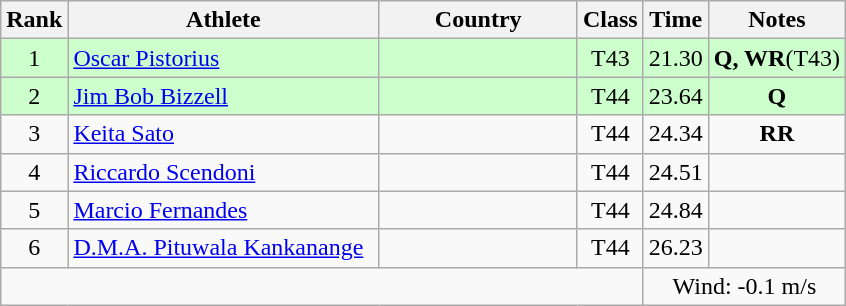<table class="wikitable sortable" style="text-align:center">
<tr>
<th>Rank</th>
<th style="width:200px">Athlete</th>
<th style="width:125px">Country</th>
<th>Class</th>
<th>Time</th>
<th>Notes</th>
</tr>
<tr style="background:#cfc;">
<td>1</td>
<td style="text-align:left;"><a href='#'>Oscar Pistorius</a></td>
<td style="text-align:left;"></td>
<td>T43</td>
<td>21.30</td>
<td><strong>Q, WR</strong>(T43)</td>
</tr>
<tr style="background:#cfc;">
<td>2</td>
<td style="text-align:left;"><a href='#'>Jim Bob Bizzell</a></td>
<td style="text-align:left;"></td>
<td>T44</td>
<td>23.64</td>
<td><strong>Q</strong></td>
</tr>
<tr>
<td>3</td>
<td style="text-align:left;"><a href='#'>Keita Sato</a></td>
<td style="text-align:left;"></td>
<td>T44</td>
<td>24.34</td>
<td><strong>RR</strong></td>
</tr>
<tr>
<td>4</td>
<td style="text-align:left;"><a href='#'>Riccardo Scendoni</a></td>
<td style="text-align:left;"></td>
<td>T44</td>
<td>24.51</td>
<td></td>
</tr>
<tr>
<td>5</td>
<td style="text-align:left;"><a href='#'>Marcio Fernandes</a></td>
<td style="text-align:left;"></td>
<td>T44</td>
<td>24.84</td>
<td></td>
</tr>
<tr>
<td>6</td>
<td style="text-align:left;"><a href='#'>D.M.A. Pituwala Kankanange</a></td>
<td style="text-align:left;"></td>
<td>T44</td>
<td>26.23</td>
<td></td>
</tr>
<tr class="sortbottom">
<td colspan="4"></td>
<td colspan="2">Wind: -0.1 m/s</td>
</tr>
</table>
